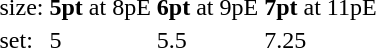<table style="margin-left:40px;">
<tr>
<td>size:</td>
<td><strong>5pt</strong> at 8pE</td>
<td><strong>6pt</strong> at 9pE</td>
<td><strong>7pt</strong> at 11pE</td>
</tr>
<tr>
<td>set:</td>
<td>5</td>
<td>5.5</td>
<td>7.25</td>
</tr>
</table>
